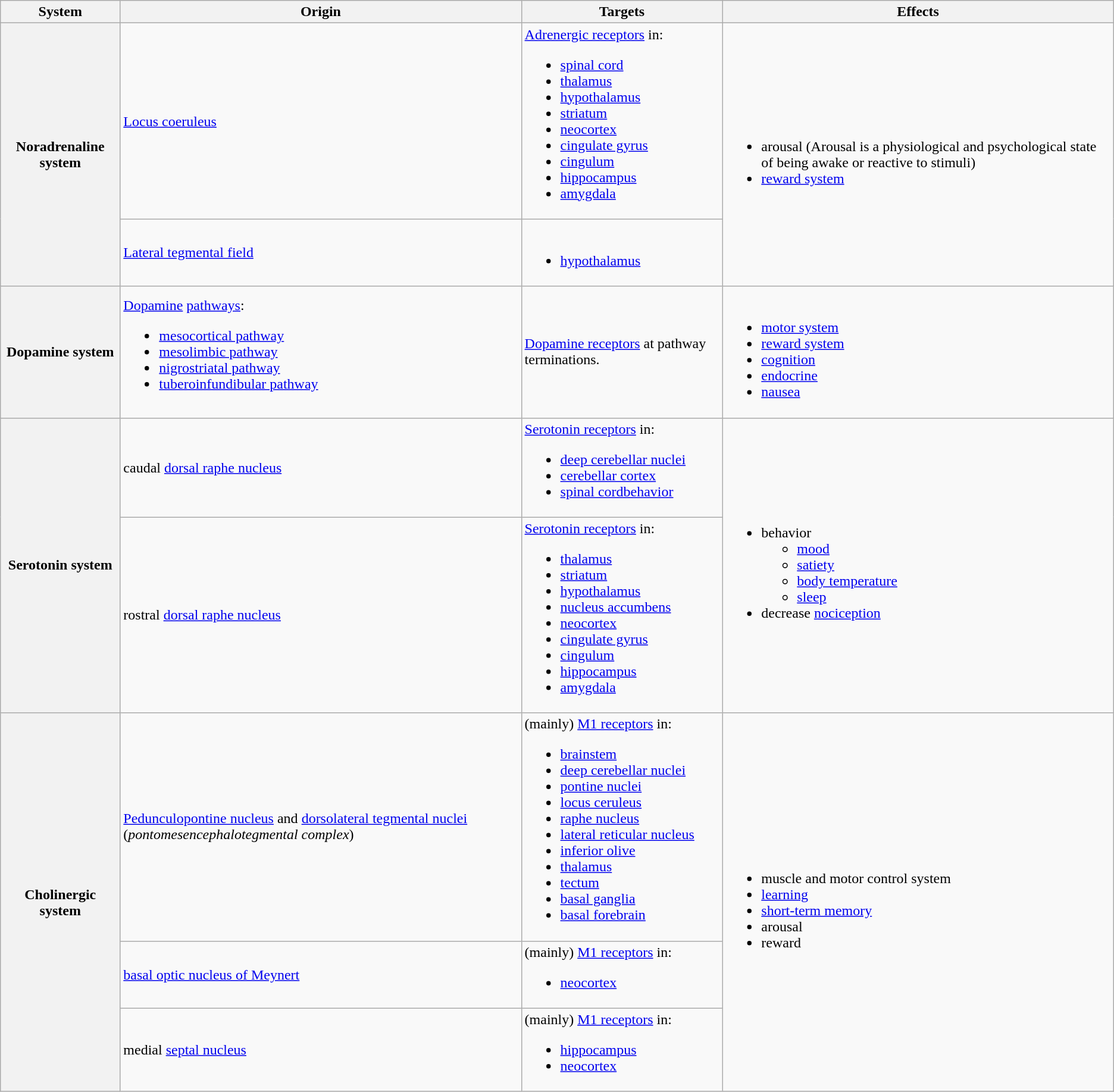<table class="wikitable">
<tr>
<th>System</th>
<th>Origin</th>
<th>Targets</th>
<th>Effects</th>
</tr>
<tr>
<th rowspan="2">Noradrenaline system</th>
<td><a href='#'>Locus coeruleus</a></td>
<td><a href='#'>Adrenergic receptors</a> in:<br><ul><li><a href='#'>spinal cord</a></li><li><a href='#'>thalamus</a></li><li><a href='#'>hypothalamus</a></li><li><a href='#'>striatum</a></li><li><a href='#'>neocortex</a></li><li><a href='#'>cingulate gyrus</a></li><li><a href='#'>cingulum</a></li><li><a href='#'>hippocampus</a></li><li><a href='#'>amygdala</a></li></ul></td>
<td rowspan="2"><br><ul><li>arousal (Arousal is a physiological and psychological state of being awake or reactive to stimuli)</li><li><a href='#'>reward system</a></li></ul></td>
</tr>
<tr>
<td><a href='#'>Lateral tegmental field</a></td>
<td><br><ul><li><a href='#'>hypothalamus</a></li></ul></td>
</tr>
<tr>
<th>Dopamine system</th>
<td><a href='#'>Dopamine</a> <a href='#'>pathways</a>:<br><ul><li><a href='#'>mesocortical pathway</a></li><li><a href='#'>mesolimbic pathway</a></li><li><a href='#'>nigrostriatal pathway</a></li><li><a href='#'>tuberoinfundibular pathway</a></li></ul></td>
<td><a href='#'>Dopamine receptors</a> at pathway terminations.</td>
<td><br><ul><li><a href='#'>motor system</a></li><li><a href='#'>reward system</a></li><li><a href='#'>cognition</a></li><li><a href='#'>endocrine</a></li><li><a href='#'>nausea</a></li></ul></td>
</tr>
<tr>
<th rowspan="2">Serotonin system</th>
<td>caudal <a href='#'>dorsal raphe nucleus</a></td>
<td><a href='#'>Serotonin receptors</a> in:<br><ul><li><a href='#'>deep cerebellar nuclei</a></li><li><a href='#'>cerebellar cortex</a></li><li><a href='#'>spinal cordbehavior</a></li></ul></td>
<td rowspan="2"><br><ul><li>behavior<ul><li><a href='#'>mood</a></li><li><a href='#'>satiety</a></li><li><a href='#'>body temperature</a></li><li><a href='#'>sleep</a></li></ul></li><li>decrease <a href='#'>nociception</a></li></ul></td>
</tr>
<tr>
<td>rostral <a href='#'>dorsal raphe nucleus</a></td>
<td><a href='#'>Serotonin receptors</a> in:<br><ul><li><a href='#'>thalamus</a></li><li><a href='#'>striatum</a></li><li><a href='#'>hypothalamus</a></li><li><a href='#'>nucleus accumbens</a></li><li><a href='#'>neocortex</a></li><li><a href='#'>cingulate gyrus</a></li><li><a href='#'>cingulum</a></li><li><a href='#'>hippocampus</a></li><li><a href='#'>amygdala</a></li></ul></td>
</tr>
<tr>
<th rowspan="3">Cholinergic system</th>
<td><a href='#'>Pedunculopontine nucleus</a> and <a href='#'>dorsolateral tegmental nuclei</a> (<em>pontomesencephalotegmental complex</em>)</td>
<td>(mainly) <a href='#'>M1 receptors</a> in:<br><ul><li><a href='#'>brainstem</a></li><li><a href='#'>deep cerebellar nuclei</a></li><li><a href='#'>pontine nuclei</a></li><li><a href='#'>locus ceruleus</a></li><li><a href='#'>raphe nucleus</a></li><li><a href='#'>lateral reticular nucleus</a></li><li><a href='#'>inferior olive</a></li><li><a href='#'>thalamus</a></li><li><a href='#'>tectum</a></li><li><a href='#'>basal ganglia</a></li><li><a href='#'>basal forebrain</a></li></ul></td>
<td rowspan="3"><br><ul><li>muscle and motor control system</li><li><a href='#'>learning</a></li><li><a href='#'>short-term memory</a></li><li>arousal</li><li>reward</li></ul></td>
</tr>
<tr>
<td><a href='#'>basal optic nucleus of Meynert</a></td>
<td>(mainly) <a href='#'>M1 receptors</a> in:<br><ul><li><a href='#'>neocortex</a></li></ul></td>
</tr>
<tr>
<td>medial <a href='#'>septal nucleus</a></td>
<td>(mainly) <a href='#'>M1 receptors</a> in:<br><ul><li><a href='#'>hippocampus</a></li><li><a href='#'>neocortex</a></li></ul></td>
</tr>
</table>
